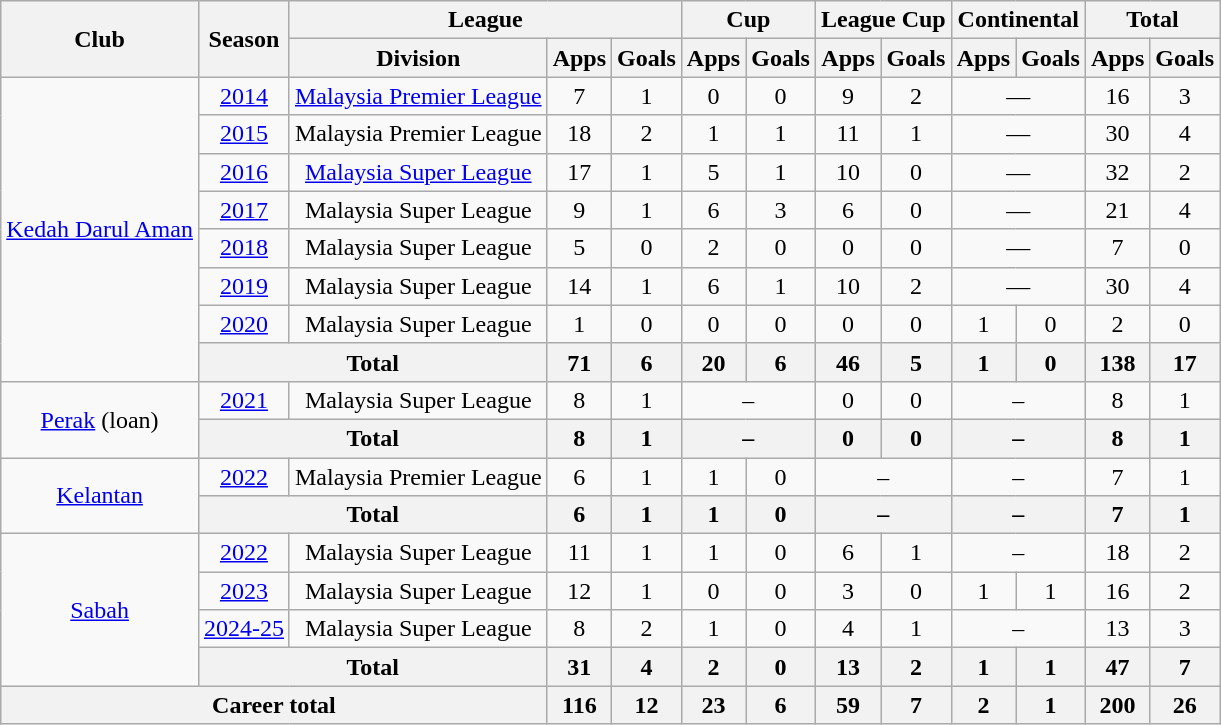<table class=wikitable style="text-align: center">
<tr>
<th rowspan=2>Club</th>
<th rowspan=2>Season</th>
<th colspan=3>League</th>
<th colspan=2>Cup</th>
<th colspan=2>League Cup</th>
<th colspan=2>Continental</th>
<th colspan=2>Total</th>
</tr>
<tr>
<th>Division</th>
<th>Apps</th>
<th>Goals</th>
<th>Apps</th>
<th>Goals</th>
<th>Apps</th>
<th>Goals</th>
<th>Apps</th>
<th>Goals</th>
<th>Apps</th>
<th>Goals</th>
</tr>
<tr>
<td rowspan="8"><a href='#'>Kedah Darul Aman</a></td>
<td><a href='#'>2014</a></td>
<td><a href='#'>Malaysia Premier League</a></td>
<td>7</td>
<td>1</td>
<td>0</td>
<td>0</td>
<td>9</td>
<td>2</td>
<td colspan="2">—</td>
<td>16</td>
<td>3</td>
</tr>
<tr>
<td><a href='#'>2015</a></td>
<td>Malaysia Premier League</td>
<td>18</td>
<td>2</td>
<td>1</td>
<td>1</td>
<td>11</td>
<td>1</td>
<td colspan="2">—</td>
<td>30</td>
<td>4</td>
</tr>
<tr>
<td><a href='#'>2016</a></td>
<td><a href='#'>Malaysia Super League</a></td>
<td>17</td>
<td>1</td>
<td>5</td>
<td>1</td>
<td>10</td>
<td>0</td>
<td colspan="2">—</td>
<td>32</td>
<td>2</td>
</tr>
<tr>
<td><a href='#'>2017</a></td>
<td>Malaysia Super League</td>
<td>9</td>
<td>1</td>
<td>6</td>
<td>3</td>
<td>6</td>
<td>0</td>
<td colspan="2">—</td>
<td>21</td>
<td>4</td>
</tr>
<tr>
<td><a href='#'>2018</a></td>
<td>Malaysia Super League</td>
<td>5</td>
<td>0</td>
<td>2</td>
<td>0</td>
<td>0</td>
<td>0</td>
<td colspan="2">—</td>
<td>7</td>
<td>0</td>
</tr>
<tr>
<td><a href='#'>2019</a></td>
<td>Malaysia Super League</td>
<td>14</td>
<td>1</td>
<td>6</td>
<td>1</td>
<td>10</td>
<td>2</td>
<td colspan="2">—</td>
<td>30</td>
<td>4</td>
</tr>
<tr>
<td><a href='#'>2020</a></td>
<td>Malaysia Super League</td>
<td>1</td>
<td>0</td>
<td>0</td>
<td>0</td>
<td>0</td>
<td>0</td>
<td>1</td>
<td>0</td>
<td>2</td>
<td>0</td>
</tr>
<tr>
<th colspan=2>Total</th>
<th>71</th>
<th>6</th>
<th>20</th>
<th>6</th>
<th>46</th>
<th>5</th>
<th>1</th>
<th>0</th>
<th>138</th>
<th>17</th>
</tr>
<tr>
<td rowspan="2"><a href='#'>Perak</a> (loan)</td>
<td><a href='#'>2021</a></td>
<td>Malaysia Super League</td>
<td>8</td>
<td>1</td>
<td colspan="2">–</td>
<td>0</td>
<td>0</td>
<td colspan="2">–</td>
<td>8</td>
<td>1</td>
</tr>
<tr>
<th colspan=2>Total</th>
<th>8</th>
<th>1</th>
<th colspan="2">–</th>
<th>0</th>
<th>0</th>
<th colspan="2">–</th>
<th>8</th>
<th>1</th>
</tr>
<tr>
<td rowspan="2"><a href='#'>Kelantan</a></td>
<td><a href='#'>2022</a></td>
<td>Malaysia Premier League</td>
<td>6</td>
<td>1</td>
<td>1</td>
<td>0</td>
<td colspan="2">–</td>
<td colspan="2">–</td>
<td>7</td>
<td>1</td>
</tr>
<tr>
<th colspan=2>Total</th>
<th>6</th>
<th>1</th>
<th>1</th>
<th>0</th>
<th colspan="2">–</th>
<th colspan="2">–</th>
<th>7</th>
<th>1</th>
</tr>
<tr>
<td rowspan="4"><a href='#'>Sabah</a></td>
<td><a href='#'>2022</a></td>
<td>Malaysia Super League</td>
<td>11</td>
<td>1</td>
<td>1</td>
<td>0</td>
<td>6</td>
<td>1</td>
<td colspan="2">–</td>
<td>18</td>
<td>2</td>
</tr>
<tr>
<td><a href='#'>2023</a></td>
<td>Malaysia Super League</td>
<td>12</td>
<td>1</td>
<td>0</td>
<td>0</td>
<td>3</td>
<td 1>0</td>
<td>1</td>
<td>1</td>
<td>16</td>
<td>2</td>
</tr>
<tr>
<td><a href='#'>2024-25</a></td>
<td>Malaysia Super League</td>
<td>8</td>
<td>2</td>
<td>1</td>
<td>0</td>
<td>4</td>
<td>1</td>
<td colspan="2">–</td>
<td>13</td>
<td>3</td>
</tr>
<tr>
<th colspan=2>Total</th>
<th>31</th>
<th>4</th>
<th>2</th>
<th>0</th>
<th>13</th>
<th>2</th>
<th>1</th>
<th>1</th>
<th>47</th>
<th>7</th>
</tr>
<tr>
<th colspan=3>Career total</th>
<th>116</th>
<th>12</th>
<th>23</th>
<th>6</th>
<th>59</th>
<th>7</th>
<th>2</th>
<th>1</th>
<th>200</th>
<th>26</th>
</tr>
</table>
